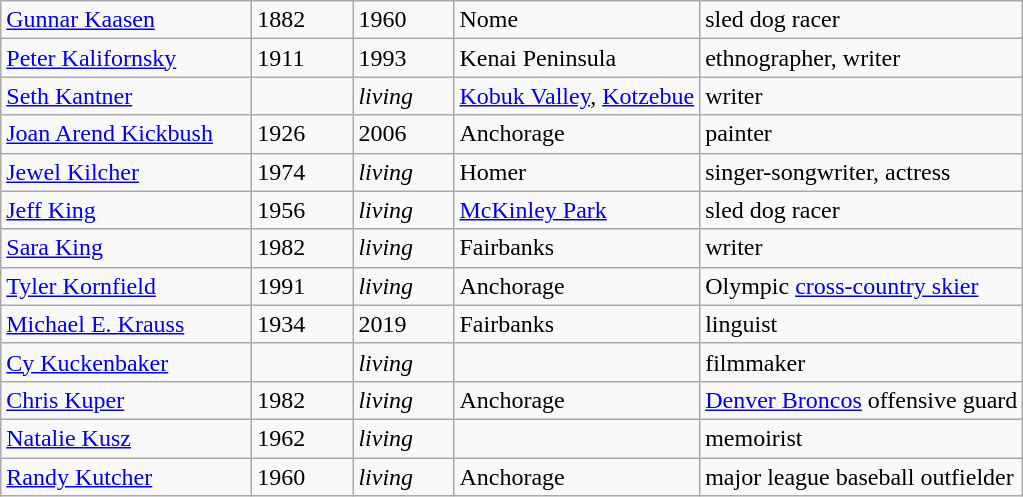<table class="wikitable">
<tr>
<td width="160pt"><a href='#'>Gunnar Kaasen</a></td>
<td width="60pt">1882</td>
<td width="60pt">1960</td>
<td>Nome</td>
<td>sled dog racer</td>
</tr>
<tr>
<td width="160pt"><a href='#'>Peter Kalifornsky</a></td>
<td width="60pt">1911</td>
<td width="60pt">1993</td>
<td>Kenai Peninsula</td>
<td>ethnographer, writer</td>
</tr>
<tr>
<td width="160pt"><a href='#'>Seth Kantner</a></td>
<td width="60pt"></td>
<td width="60pt"><em>living</em></td>
<td><a href='#'>Kobuk Valley</a>, <a href='#'>Kotzebue</a></td>
<td>writer</td>
</tr>
<tr>
<td width="160pt"><a href='#'>Joan Arend Kickbush</a></td>
<td width="60pt">1926</td>
<td width="60pt">2006</td>
<td>Anchorage</td>
<td>painter</td>
</tr>
<tr>
<td width="160pt"><a href='#'>Jewel Kilcher</a></td>
<td width="60pt">1974</td>
<td width="60pt"><em>living</em></td>
<td>Homer</td>
<td>singer-songwriter, actress</td>
</tr>
<tr>
<td width="160pt"><a href='#'>Jeff King</a></td>
<td width="60pt">1956</td>
<td width="60pt"><em>living</em></td>
<td><a href='#'>McKinley Park</a></td>
<td>sled dog racer</td>
</tr>
<tr>
<td width="160pt"><a href='#'>Sara King</a></td>
<td width="60pt">1982</td>
<td width="60pt"><em>living</em></td>
<td>Fairbanks</td>
<td>writer</td>
</tr>
<tr>
<td width="160pt"><a href='#'>Tyler Kornfield</a></td>
<td width="60pt">1991</td>
<td width="60pt"><em>living</em></td>
<td>Anchorage</td>
<td>Olympic <a href='#'>cross-country skier</a></td>
</tr>
<tr>
<td width="160pt"><a href='#'>Michael E. Krauss</a></td>
<td width="60pt">1934</td>
<td width="60pt">2019</td>
<td>Fairbanks</td>
<td>linguist</td>
</tr>
<tr>
<td><a href='#'>Cy Kuckenbaker</a></td>
<td></td>
<td><em>living</em></td>
<td></td>
<td>filmmaker</td>
</tr>
<tr>
<td width="160pt"><a href='#'>Chris Kuper</a></td>
<td width="60pt">1982</td>
<td width="60pt"><em>living</em></td>
<td>Anchorage</td>
<td><a href='#'>Denver Broncos</a> offensive guard</td>
</tr>
<tr>
<td width="160pt"><a href='#'>Natalie Kusz</a></td>
<td width="60pt">1962</td>
<td width="60pt"><em>living</em></td>
<td></td>
<td>memoirist</td>
</tr>
<tr>
<td width="160pt"><a href='#'>Randy Kutcher</a></td>
<td width="60pt">1960</td>
<td width="60pt"><em>living</em></td>
<td>Anchorage</td>
<td>major league baseball outfielder</td>
</tr>
</table>
